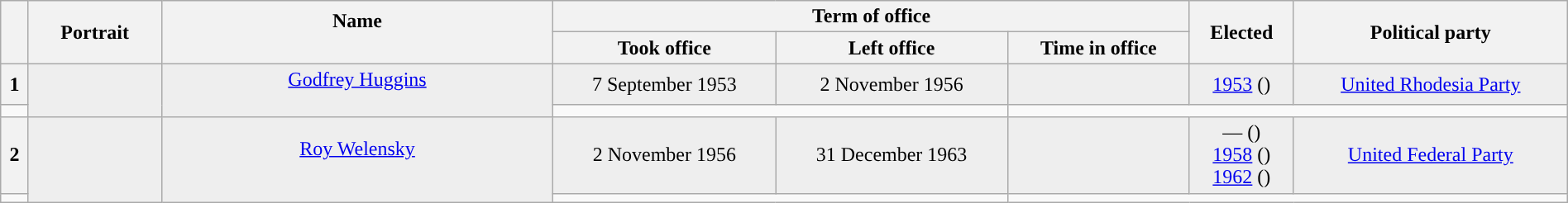<table class="wikitable" style="width:100%; text-align:center;">
<tr>
<th rowspan="2"></th>
<th rowspan="2" width=100px>Portrait</th>
<th rowspan="2" width=25%>Name<br><br></th>
<th colspan="3">Term of office</th>
<th rowspan="2">Elected<br></th>
<th rowspan="2">Political party</th>
</tr>
<tr>
<th>Took office</th>
<th>Left office</th>
<th>Time in office</th>
</tr>
<tr style="background:#EEEEEE">
<th style="background:">1</th>
<td rowspan="2"></td>
<td rowspan="2"><a href='#'>Godfrey Huggins</a><br><br></td>
<td>7 September 1953</td>
<td>2 November 1956</td>
<td></td>
<td><a href='#'>1953</a> ()</td>
<td><a href='#'>United Rhodesia Party</a></td>
</tr>
<tr>
<td colspan="5"></td>
</tr>
<tr style="background:#EEEEEE">
<th style="background:">2</th>
<td rowspan="2"></td>
<td rowspan="2"><a href='#'>Roy Welensky</a><br><br></td>
<td>2 November 1956</td>
<td>31 December 1963</td>
<td></td>
<td>— ()<br><a href='#'>1958</a> ()<br><a href='#'>1962</a> ()</td>
<td><a href='#'>United Federal Party</a></td>
</tr>
<tr>
<td colspan="5"></td>
</tr>
</table>
